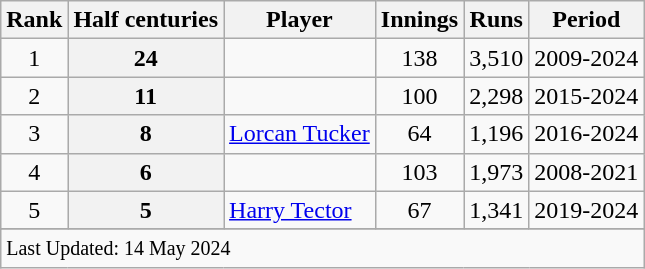<table class="wikitable plainrowheaders sortable">
<tr>
<th scope=col>Rank</th>
<th scope=col>Half centuries</th>
<th scope=col>Player</th>
<th scope=col>Innings</th>
<th scope=col>Runs</th>
<th scope=col>Period</th>
</tr>
<tr>
<td align=center>1</td>
<th scope=row style=text-align:center;>24</th>
<td></td>
<td align=center>138</td>
<td align=center>3,510</td>
<td>2009-2024</td>
</tr>
<tr>
<td align=center>2</td>
<th scope=row style=text-align:center;>11</th>
<td></td>
<td align=center>100</td>
<td align=center>2,298</td>
<td>2015-2024</td>
</tr>
<tr>
<td align=center>3</td>
<th scope=row style=text-align:center;>8</th>
<td><a href='#'>Lorcan Tucker</a></td>
<td align=center>64</td>
<td align=center>1,196</td>
<td>2016-2024</td>
</tr>
<tr>
<td align=center>4</td>
<th scope=row style=text-align:center;>6</th>
<td></td>
<td align=center>103</td>
<td align=center>1,973</td>
<td>2008-2021</td>
</tr>
<tr>
<td align=center>5</td>
<th scope=row style=text-align:center;>5</th>
<td><a href='#'>Harry Tector</a></td>
<td align=center>67</td>
<td align=center>1,341</td>
<td>2019-2024</td>
</tr>
<tr>
</tr>
<tr class=sortbottom>
<td colspan=6><small>Last Updated: 14 May 2024</small></td>
</tr>
</table>
